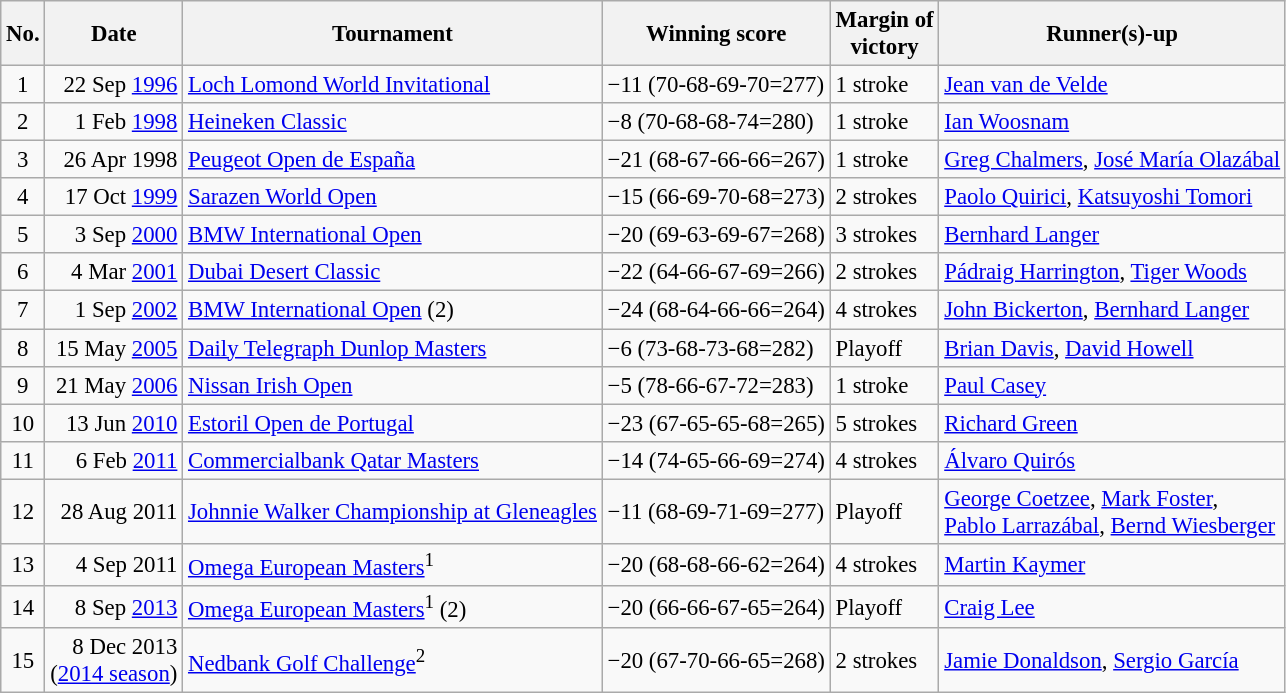<table class="wikitable" style="font-size:95%;">
<tr>
<th>No.</th>
<th>Date</th>
<th>Tournament</th>
<th>Winning score</th>
<th>Margin of<br>victory</th>
<th>Runner(s)-up</th>
</tr>
<tr>
<td align=center>1</td>
<td align=right>22 Sep <a href='#'>1996</a></td>
<td><a href='#'>Loch Lomond World Invitational</a></td>
<td>−11 (70-68-69-70=277)</td>
<td>1 stroke</td>
<td> <a href='#'>Jean van de Velde</a></td>
</tr>
<tr>
<td align=center>2</td>
<td align=right>1 Feb <a href='#'>1998</a></td>
<td><a href='#'>Heineken Classic</a></td>
<td>−8 (70-68-68-74=280)</td>
<td>1 stroke</td>
<td> <a href='#'>Ian Woosnam</a></td>
</tr>
<tr>
<td align=center>3</td>
<td align=right>26 Apr 1998</td>
<td><a href='#'>Peugeot Open de España</a></td>
<td>−21 (68-67-66-66=267)</td>
<td>1 stroke</td>
<td> <a href='#'>Greg Chalmers</a>,  <a href='#'>José María Olazábal</a></td>
</tr>
<tr>
<td align=center>4</td>
<td align=right>17 Oct <a href='#'>1999</a></td>
<td><a href='#'>Sarazen World Open</a></td>
<td>−15 (66-69-70-68=273)</td>
<td>2 strokes</td>
<td> <a href='#'>Paolo Quirici</a>,  <a href='#'>Katsuyoshi Tomori</a></td>
</tr>
<tr>
<td align=center>5</td>
<td align=right>3 Sep <a href='#'>2000</a></td>
<td><a href='#'>BMW International Open</a></td>
<td>−20 (69-63-69-67=268)</td>
<td>3 strokes</td>
<td> <a href='#'>Bernhard Langer</a></td>
</tr>
<tr>
<td align=center>6</td>
<td align=right>4 Mar <a href='#'>2001</a></td>
<td><a href='#'>Dubai Desert Classic</a></td>
<td>−22 (64-66-67-69=266)</td>
<td>2 strokes</td>
<td> <a href='#'>Pádraig Harrington</a>,  <a href='#'>Tiger Woods</a></td>
</tr>
<tr>
<td align=center>7</td>
<td align=right>1 Sep <a href='#'>2002</a></td>
<td><a href='#'>BMW International Open</a> (2)</td>
<td>−24 (68-64-66-66=264)</td>
<td>4 strokes</td>
<td> <a href='#'>John Bickerton</a>,  <a href='#'>Bernhard Langer</a></td>
</tr>
<tr>
<td align=center>8</td>
<td align=right>15 May <a href='#'>2005</a></td>
<td><a href='#'>Daily Telegraph Dunlop Masters</a></td>
<td>−6 (73-68-73-68=282)</td>
<td>Playoff</td>
<td> <a href='#'>Brian Davis</a>,  <a href='#'>David Howell</a></td>
</tr>
<tr>
<td align=center>9</td>
<td align=right>21 May <a href='#'>2006</a></td>
<td><a href='#'>Nissan Irish Open</a></td>
<td>−5 (78-66-67-72=283)</td>
<td>1 stroke</td>
<td> <a href='#'>Paul Casey</a></td>
</tr>
<tr>
<td align=center>10</td>
<td align=right>13 Jun <a href='#'>2010</a></td>
<td><a href='#'>Estoril Open de Portugal</a></td>
<td>−23 (67-65-65-68=265)</td>
<td>5 strokes</td>
<td> <a href='#'>Richard Green</a></td>
</tr>
<tr>
<td align=center>11</td>
<td align=right>6 Feb <a href='#'>2011</a></td>
<td><a href='#'>Commercialbank Qatar Masters</a></td>
<td>−14 (74-65-66-69=274)</td>
<td>4 strokes</td>
<td> <a href='#'>Álvaro Quirós</a></td>
</tr>
<tr>
<td align=center>12</td>
<td align=right>28 Aug 2011</td>
<td><a href='#'>Johnnie Walker Championship at Gleneagles</a></td>
<td>−11 (68-69-71-69=277)</td>
<td>Playoff</td>
<td> <a href='#'>George Coetzee</a>,  <a href='#'>Mark Foster</a>,<br> <a href='#'>Pablo Larrazábal</a>,  <a href='#'>Bernd Wiesberger</a></td>
</tr>
<tr>
<td align=center>13</td>
<td align=right>4 Sep 2011</td>
<td><a href='#'>Omega European Masters</a><sup>1</sup></td>
<td>−20 (68-68-66-62=264)</td>
<td>4 strokes</td>
<td> <a href='#'>Martin Kaymer</a></td>
</tr>
<tr>
<td align=center>14</td>
<td align=right>8 Sep <a href='#'>2013</a></td>
<td><a href='#'>Omega European Masters</a><sup>1</sup> (2)</td>
<td>−20 (66-66-67-65=264)</td>
<td>Playoff</td>
<td> <a href='#'>Craig Lee</a></td>
</tr>
<tr>
<td align=center>15</td>
<td align=right>8 Dec 2013<br>(<a href='#'>2014 season</a>)</td>
<td><a href='#'>Nedbank Golf Challenge</a><sup>2</sup></td>
<td>−20 (67-70-66-65=268)</td>
<td>2 strokes</td>
<td> <a href='#'>Jamie Donaldson</a>,  <a href='#'>Sergio García</a></td>
</tr>
</table>
